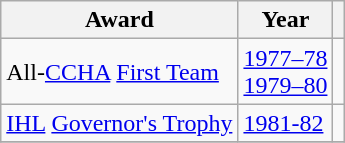<table class="wikitable">
<tr>
<th>Award</th>
<th>Year</th>
<th></th>
</tr>
<tr>
<td>All-<a href='#'>CCHA</a> <a href='#'>First Team</a></td>
<td><a href='#'>1977–78</a><br><a href='#'>1979–80</a></td>
<td></td>
</tr>
<tr>
<td><a href='#'>IHL</a> <a href='#'>Governor's Trophy</a></td>
<td><a href='#'>1981-82</a></td>
<td></td>
</tr>
<tr>
</tr>
</table>
